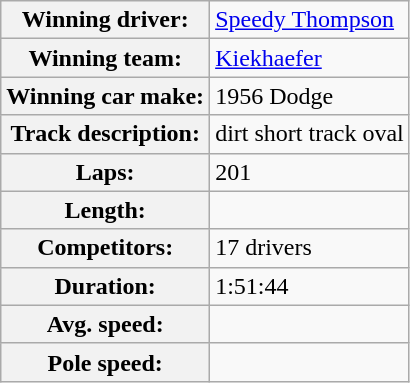<table class="wikitable" style=text-align:left>
<tr>
<th>Winning driver:</th>
<td><a href='#'>Speedy Thompson</a></td>
</tr>
<tr>
<th>Winning team:</th>
<td><a href='#'>Kiekhaefer</a></td>
</tr>
<tr>
<th>Winning car make:</th>
<td>1956 Dodge</td>
</tr>
<tr>
<th>Track description:</th>
<td> dirt short track oval</td>
</tr>
<tr>
<th>Laps:</th>
<td>201</td>
</tr>
<tr>
<th>Length:</th>
<td></td>
</tr>
<tr>
<th>Competitors:</th>
<td>17 drivers</td>
</tr>
<tr>
<th>Duration:</th>
<td>1:51:44</td>
</tr>
<tr>
<th>Avg. speed:</th>
<td></td>
</tr>
<tr>
<th>Pole speed:</th>
<td></td>
</tr>
</table>
